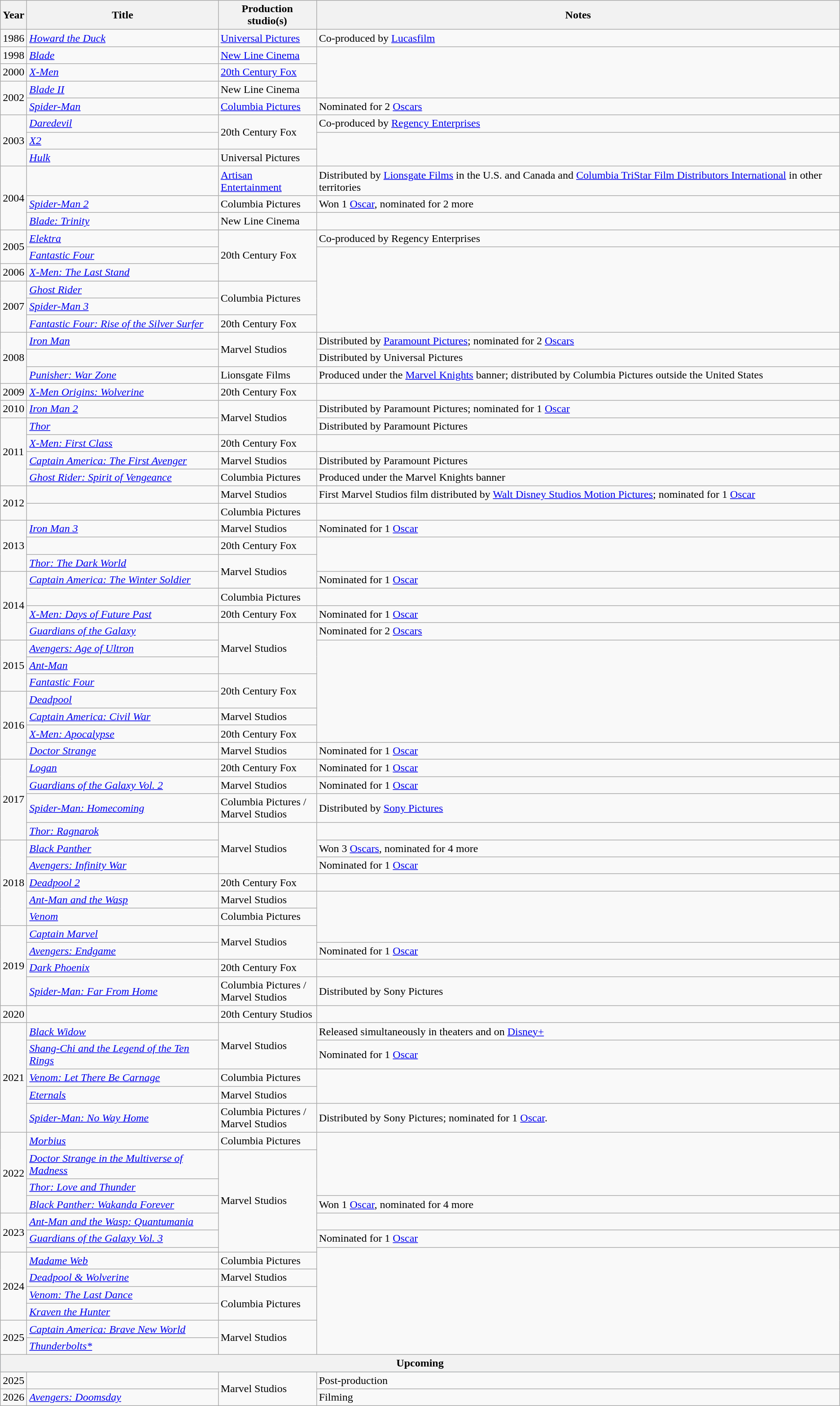<table class="wikitable sortable">
<tr>
<th>Year</th>
<th>Title</th>
<th>Production studio(s)</th>
<th>Notes</th>
</tr>
<tr>
<td>1986</td>
<td><em><a href='#'>Howard the Duck</a></em></td>
<td><a href='#'>Universal Pictures</a></td>
<td>Co-produced by <a href='#'>Lucasfilm</a></td>
</tr>
<tr>
<td>1998</td>
<td><em><a href='#'>Blade</a></em></td>
<td><a href='#'>New Line Cinema</a></td>
<td rowspan="3"></td>
</tr>
<tr>
<td>2000</td>
<td><em><a href='#'>X-Men</a></em></td>
<td><a href='#'>20th Century Fox</a></td>
</tr>
<tr>
<td rowspan="2">2002</td>
<td><em><a href='#'>Blade II</a></em></td>
<td>New Line Cinema</td>
</tr>
<tr>
<td><em><a href='#'>Spider-Man</a></em></td>
<td><a href='#'>Columbia Pictures</a></td>
<td>Nominated for 2 <a href='#'>Oscars</a></td>
</tr>
<tr>
<td rowspan="3">2003</td>
<td><em><a href='#'>Daredevil</a></em></td>
<td rowspan="2">20th Century Fox</td>
<td>Co-produced by <a href='#'>Regency Enterprises</a></td>
</tr>
<tr>
<td><em><a href='#'>X2</a></em></td>
<td rowspan="2"></td>
</tr>
<tr>
<td><em><a href='#'>Hulk</a></em></td>
<td>Universal Pictures</td>
</tr>
<tr>
<td rowspan="3">2004</td>
<td></td>
<td><a href='#'>Artisan Entertainment</a></td>
<td>Distributed by <a href='#'>Lionsgate Films</a> in the U.S. and Canada and <a href='#'>Columbia TriStar Film Distributors International</a> in other territories</td>
</tr>
<tr>
<td><em><a href='#'>Spider-Man 2</a></em></td>
<td>Columbia Pictures</td>
<td>Won 1 <a href='#'>Oscar</a>, nominated for 2 more</td>
</tr>
<tr>
<td><em><a href='#'>Blade: Trinity</a></em></td>
<td>New Line Cinema</td>
<td></td>
</tr>
<tr>
<td rowspan="2">2005</td>
<td><em><a href='#'>Elektra</a></em></td>
<td rowspan="3">20th Century Fox</td>
<td>Co-produced by Regency Enterprises</td>
</tr>
<tr>
<td><em><a href='#'>Fantastic Four</a></em></td>
<td rowspan="5"></td>
</tr>
<tr>
<td>2006</td>
<td><em><a href='#'>X-Men: The Last Stand</a></em></td>
</tr>
<tr>
<td rowspan="3">2007</td>
<td><em><a href='#'>Ghost Rider</a></em></td>
<td rowspan="2">Columbia Pictures</td>
</tr>
<tr>
<td><em><a href='#'>Spider-Man 3</a></em></td>
</tr>
<tr>
<td><em><a href='#'>Fantastic Four: Rise of the Silver Surfer</a></em></td>
<td>20th Century Fox</td>
</tr>
<tr>
<td rowspan="3">2008</td>
<td><em><a href='#'>Iron Man</a></em></td>
<td rowspan="2">Marvel Studios</td>
<td>Distributed by <a href='#'>Paramount Pictures</a>; nominated for 2 <a href='#'>Oscars</a></td>
</tr>
<tr>
<td></td>
<td>Distributed by Universal Pictures</td>
</tr>
<tr>
<td><em><a href='#'>Punisher: War Zone</a></em></td>
<td>Lionsgate Films</td>
<td>Produced under the <a href='#'>Marvel Knights</a> banner; distributed by Columbia Pictures outside the United States</td>
</tr>
<tr>
<td>2009</td>
<td><em><a href='#'>X-Men Origins: Wolverine</a></em></td>
<td>20th Century Fox</td>
<td></td>
</tr>
<tr>
<td>2010</td>
<td><em><a href='#'>Iron Man 2</a></em></td>
<td rowspan="2">Marvel Studios</td>
<td>Distributed by Paramount Pictures; nominated for 1 <a href='#'>Oscar</a></td>
</tr>
<tr>
<td rowspan="4">2011</td>
<td><em><a href='#'>Thor</a></em></td>
<td>Distributed by Paramount Pictures</td>
</tr>
<tr>
<td><em><a href='#'>X-Men: First Class</a></em></td>
<td>20th Century Fox</td>
<td></td>
</tr>
<tr>
<td><em><a href='#'>Captain America: The First Avenger</a></em></td>
<td>Marvel Studios</td>
<td>Distributed by Paramount Pictures</td>
</tr>
<tr>
<td><em><a href='#'>Ghost Rider: Spirit of Vengeance</a></em></td>
<td>Columbia Pictures</td>
<td>Produced under the Marvel Knights banner</td>
</tr>
<tr>
<td rowspan="2">2012</td>
<td></td>
<td>Marvel Studios</td>
<td>First Marvel Studios film distributed by <a href='#'>Walt Disney Studios Motion Pictures</a>; nominated for 1 <a href='#'>Oscar</a></td>
</tr>
<tr>
<td></td>
<td>Columbia Pictures</td>
<td></td>
</tr>
<tr>
<td rowspan="3">2013</td>
<td><em><a href='#'>Iron Man 3</a></em></td>
<td>Marvel Studios</td>
<td>Nominated for 1 <a href='#'>Oscar</a></td>
</tr>
<tr>
<td></td>
<td>20th Century Fox</td>
<td rowspan="2"></td>
</tr>
<tr>
<td><em><a href='#'>Thor: The Dark World</a></em></td>
<td rowspan="2">Marvel Studios</td>
</tr>
<tr>
<td rowspan="4">2014</td>
<td><em><a href='#'>Captain America: The Winter Soldier</a></em></td>
<td>Nominated for 1 <a href='#'>Oscar</a></td>
</tr>
<tr>
<td></td>
<td>Columbia Pictures</td>
<td></td>
</tr>
<tr>
<td><em><a href='#'>X-Men: Days of Future Past</a></em></td>
<td>20th Century Fox</td>
<td>Nominated for 1 <a href='#'>Oscar</a></td>
</tr>
<tr>
<td><em><a href='#'>Guardians of the Galaxy</a></em></td>
<td rowspan="3">Marvel Studios</td>
<td>Nominated for 2 <a href='#'>Oscars</a></td>
</tr>
<tr>
<td rowspan="3">2015</td>
<td><em><a href='#'>Avengers: Age of Ultron</a></em></td>
<td rowspan="6"></td>
</tr>
<tr>
<td><em><a href='#'>Ant-Man</a></em></td>
</tr>
<tr>
<td><em><a href='#'>Fantastic Four</a></em></td>
<td rowspan="2">20th Century Fox</td>
</tr>
<tr>
<td rowspan="4">2016</td>
<td><em><a href='#'>Deadpool</a></em></td>
</tr>
<tr>
<td><em><a href='#'>Captain America: Civil War</a></em></td>
<td>Marvel Studios</td>
</tr>
<tr>
<td><em><a href='#'>X-Men: Apocalypse</a></em></td>
<td>20th Century Fox</td>
</tr>
<tr>
<td><em><a href='#'>Doctor Strange</a></em></td>
<td>Marvel Studios</td>
<td>Nominated for 1 <a href='#'>Oscar</a></td>
</tr>
<tr>
<td rowspan="4">2017</td>
<td><em><a href='#'>Logan</a></em></td>
<td>20th Century Fox</td>
<td>Nominated for 1 <a href='#'>Oscar</a></td>
</tr>
<tr>
<td><em><a href='#'>Guardians of the Galaxy Vol. 2</a></em></td>
<td>Marvel Studios</td>
<td>Nominated for 1 <a href='#'>Oscar</a></td>
</tr>
<tr>
<td><em><a href='#'>Spider-Man: Homecoming</a></em></td>
<td>Columbia Pictures /<br>Marvel Studios</td>
<td>Distributed by <a href='#'>Sony Pictures</a></td>
</tr>
<tr>
<td><em><a href='#'>Thor: Ragnarok</a></em></td>
<td rowspan="3">Marvel Studios</td>
<td></td>
</tr>
<tr>
<td rowspan="5">2018</td>
<td><em><a href='#'>Black Panther</a></em></td>
<td>Won 3 <a href='#'>Oscars</a>, nominated for 4 more</td>
</tr>
<tr>
<td><em><a href='#'>Avengers: Infinity War</a></em></td>
<td>Nominated for 1 <a href='#'>Oscar</a></td>
</tr>
<tr>
<td><em><a href='#'>Deadpool 2</a></em></td>
<td>20th Century Fox</td>
<td></td>
</tr>
<tr>
<td><em><a href='#'>Ant-Man and the Wasp</a></em></td>
<td>Marvel Studios</td>
<td rowspan="3"></td>
</tr>
<tr>
<td><em><a href='#'>Venom</a></em></td>
<td>Columbia Pictures</td>
</tr>
<tr>
<td rowspan="4">2019</td>
<td><em><a href='#'>Captain Marvel</a></em></td>
<td rowspan="2">Marvel Studios</td>
</tr>
<tr>
<td><em><a href='#'>Avengers: Endgame</a></em></td>
<td>Nominated for 1 <a href='#'>Oscar</a></td>
</tr>
<tr>
<td><em><a href='#'>Dark Phoenix</a></em></td>
<td>20th Century Fox</td>
<td></td>
</tr>
<tr>
<td><em><a href='#'>Spider-Man: Far From Home</a></em></td>
<td>Columbia Pictures /<br>Marvel Studios</td>
<td>Distributed by Sony Pictures</td>
</tr>
<tr>
<td>2020</td>
<td></td>
<td>20th Century Studios</td>
<td></td>
</tr>
<tr>
<td rowspan="5">2021</td>
<td><em><a href='#'>Black Widow</a></em></td>
<td rowspan="2">Marvel Studios</td>
<td>Released simultaneously in theaters and on <a href='#'>Disney+</a></td>
</tr>
<tr>
<td><em><a href='#'>Shang-Chi and the Legend of the Ten Rings</a></em></td>
<td>Nominated for 1 <a href='#'>Oscar</a></td>
</tr>
<tr>
<td><em><a href='#'>Venom: Let There Be Carnage</a></em></td>
<td>Columbia Pictures</td>
<td rowspan="2"></td>
</tr>
<tr>
<td><em><a href='#'>Eternals</a></em></td>
<td>Marvel Studios</td>
</tr>
<tr>
<td><em><a href='#'>Spider-Man: No Way Home</a></em></td>
<td>Columbia Pictures /<br>Marvel Studios</td>
<td>Distributed by Sony Pictures; nominated for 1 <a href='#'>Oscar</a>.</td>
</tr>
<tr>
<td rowspan="4">2022</td>
<td><em><a href='#'>Morbius</a></em></td>
<td>Columbia Pictures</td>
<td rowspan="3"></td>
</tr>
<tr>
<td><em><a href='#'>Doctor Strange in the Multiverse of Madness</a></em></td>
<td rowspan="6">Marvel Studios</td>
</tr>
<tr>
<td><em><a href='#'>Thor: Love and Thunder</a></em></td>
</tr>
<tr>
<td><em><a href='#'>Black Panther: Wakanda Forever</a></em></td>
<td>Won 1 <a href='#'>Oscar</a>, nominated for 4 more</td>
</tr>
<tr>
<td rowspan="3">2023</td>
<td><em><a href='#'>Ant-Man and the Wasp: Quantumania</a></em></td>
<td></td>
</tr>
<tr>
<td><em><a href='#'>Guardians of the Galaxy Vol. 3</a></em></td>
<td>Nominated for 1 <a href='#'>Oscar</a></td>
</tr>
<tr>
<td></td>
<td rowspan="7"></td>
</tr>
<tr>
<td rowspan="4">2024</td>
<td><em><a href='#'>Madame Web</a></em></td>
<td>Columbia Pictures</td>
</tr>
<tr>
<td><em><a href='#'>Deadpool & Wolverine</a></em></td>
<td>Marvel Studios</td>
</tr>
<tr>
<td><em><a href='#'>Venom: The Last Dance</a></em></td>
<td rowspan="2">Columbia Pictures</td>
</tr>
<tr>
<td><em><a href='#'>Kraven the Hunter</a></em></td>
</tr>
<tr>
<td rowspan="2">2025</td>
<td><em><a href='#'>Captain America: Brave New World</a></em></td>
<td rowspan="2">Marvel Studios</td>
</tr>
<tr>
<td><em><a href='#'>Thunderbolts*</a></em></td>
</tr>
<tr style="background:#b0c4de;">
<th colspan="5">Upcoming</th>
</tr>
<tr>
<td>2025</td>
<td></td>
<td rowspan="2">Marvel Studios</td>
<td>Post-production</td>
</tr>
<tr>
<td>2026</td>
<td><em><a href='#'>Avengers: Doomsday</a></em></td>
<td>Filming</td>
</tr>
</table>
